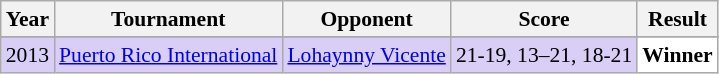<table class="sortable wikitable" style="font-size: 90%;">
<tr>
<th>Year</th>
<th>Tournament</th>
<th>Opponent</th>
<th>Score</th>
<th>Result</th>
</tr>
<tr>
</tr>
<tr style="background:#D8CEF6">
<td align="center">2013</td>
<td align="left"><a href='#'>Puerto Rico International</a></td>
<td align="left"> <a href='#'>Lohaynny Vicente</a></td>
<td align="left">21-19, 13–21, 18-21</td>
<td style="text-align:left; background:white"> <strong>Winner</strong></td>
</tr>
</table>
